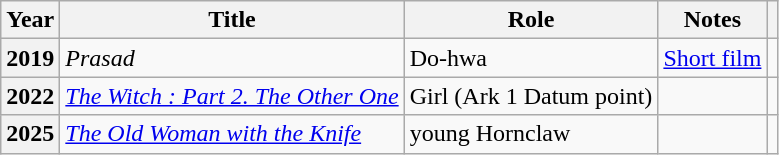<table class="wikitable plainrowheaders">
<tr>
<th scope="col">Year</th>
<th scope="col">Title</th>
<th scope="col">Role</th>
<th scope="col" class="unsortable">Notes</th>
<th scope="col" class="unsortable"></th>
</tr>
<tr>
<th scope="row">2019</th>
<td><em>Prasad</em></td>
<td>Do-hwa</td>
<td><a href='#'>Short film</a></td>
<td style="text-align:center"></td>
</tr>
<tr>
<th scope="row">2022</th>
<td><em><a href='#'>The Witch : Part 2. The Other One</a></em></td>
<td>Girl (Ark 1 Datum point)</td>
<td></td>
<td style="text-align:center"></td>
</tr>
<tr>
<th scope="row">2025</th>
<td><em><a href='#'>The Old Woman with the Knife</a></em></td>
<td>young Hornclaw</td>
<td></td>
<td style="text-align:center"></td>
</tr>
</table>
